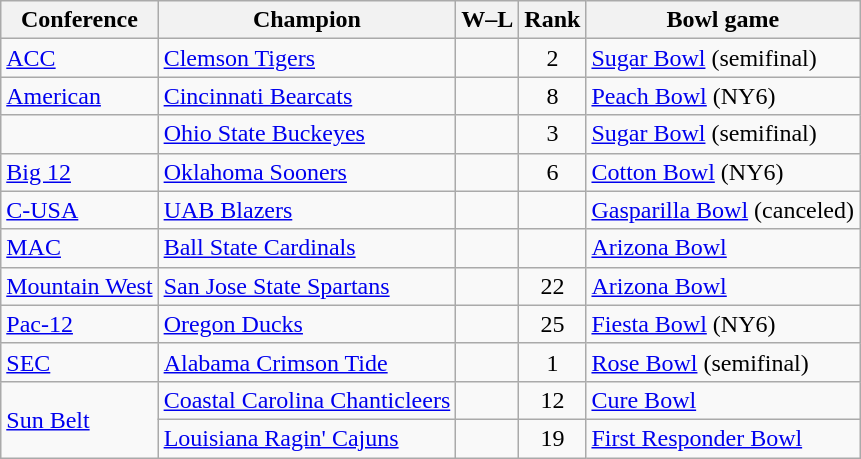<table class="wikitable sortable">
<tr>
<th>Conference</th>
<th>Champion</th>
<th>W–L</th>
<th>Rank</th>
<th>Bowl game</th>
</tr>
<tr>
<td><a href='#'>ACC</a></td>
<td><a href='#'>Clemson Tigers</a></td>
<td align=center></td>
<td align=center>2</td>
<td><a href='#'>Sugar Bowl</a> (semifinal)</td>
</tr>
<tr>
<td><a href='#'>American</a></td>
<td><a href='#'>Cincinnati Bearcats</a></td>
<td align=center></td>
<td align=center>8</td>
<td><a href='#'>Peach Bowl</a> (NY6)</td>
</tr>
<tr>
<td></td>
<td><a href='#'>Ohio State Buckeyes</a></td>
<td align=center></td>
<td align=center>3</td>
<td><a href='#'>Sugar Bowl</a> (semifinal)</td>
</tr>
<tr>
<td><a href='#'>Big 12</a></td>
<td><a href='#'>Oklahoma Sooners</a></td>
<td align=center></td>
<td align=center>6</td>
<td><a href='#'>Cotton Bowl</a> (NY6)</td>
</tr>
<tr>
<td><a href='#'>C-USA</a></td>
<td><a href='#'>UAB Blazers</a></td>
<td align=center></td>
<td align=center></td>
<td><a href='#'>Gasparilla Bowl</a> (canceled)</td>
</tr>
<tr>
<td><a href='#'>MAC</a></td>
<td><a href='#'>Ball State Cardinals</a></td>
<td align=center></td>
<td align=center></td>
<td><a href='#'>Arizona Bowl</a></td>
</tr>
<tr>
<td><a href='#'>Mountain West</a></td>
<td><a href='#'>San Jose State Spartans</a></td>
<td align=center></td>
<td align=center>22</td>
<td><a href='#'>Arizona Bowl</a></td>
</tr>
<tr>
<td><a href='#'>Pac-12</a></td>
<td><a href='#'>Oregon Ducks</a></td>
<td align=center></td>
<td align=center>25</td>
<td><a href='#'>Fiesta Bowl</a> (NY6)</td>
</tr>
<tr>
<td><a href='#'>SEC</a></td>
<td><a href='#'>Alabama Crimson Tide</a></td>
<td align=center></td>
<td align=center>1</td>
<td><a href='#'>Rose Bowl</a> (semifinal)</td>
</tr>
<tr>
<td rowspan=2><a href='#'>Sun Belt</a></td>
<td><a href='#'>Coastal Carolina Chanticleers</a></td>
<td align=center></td>
<td align=center>12</td>
<td><a href='#'>Cure Bowl</a></td>
</tr>
<tr>
<td><a href='#'>Louisiana Ragin' Cajuns</a></td>
<td align=center></td>
<td align=center>19</td>
<td><a href='#'>First Responder Bowl</a></td>
</tr>
</table>
